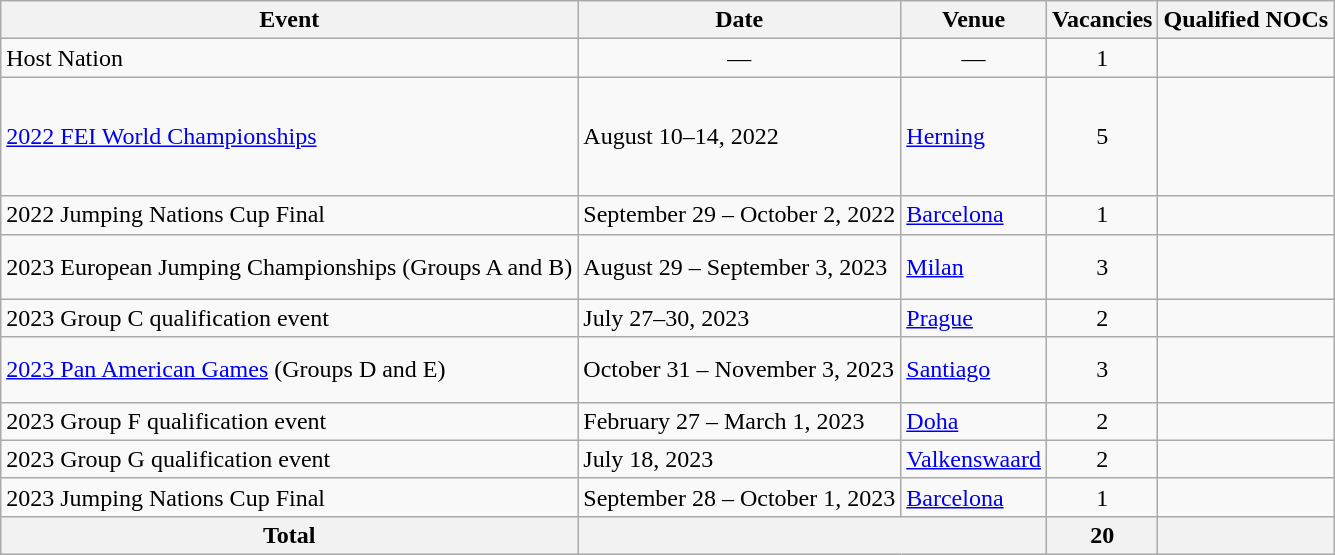<table class="wikitable">
<tr>
<th scope="col">Event</th>
<th>Date</th>
<th>Venue</th>
<th>Vacancies</th>
<th>Qualified NOCs</th>
</tr>
<tr>
<td>Host Nation</td>
<td align=center>—</td>
<td align=center>—</td>
<td align="center">1</td>
<td></td>
</tr>
<tr>
<td><a href='#'>2022 FEI World Championships</a></td>
<td>August 10–14, 2022</td>
<td> <a href='#'>Herning</a></td>
<td align="center">5</td>
<td><br><br><br><br></td>
</tr>
<tr>
<td>2022 Jumping Nations Cup Final</td>
<td>September 29 – October 2, 2022</td>
<td> <a href='#'>Barcelona</a></td>
<td align=center>1</td>
<td></td>
</tr>
<tr>
<td>2023 European Jumping Championships (Groups A and B)</td>
<td>August 29 – September 3, 2023</td>
<td> <a href='#'>Milan</a></td>
<td align="center">3</td>
<td><br><br></td>
</tr>
<tr>
<td>2023 Group C qualification event</td>
<td>July 27–30, 2023</td>
<td> <a href='#'>Prague</a></td>
<td align=center>2</td>
<td><br></td>
</tr>
<tr>
<td><a href='#'>2023 Pan American Games</a> (Groups D and E)</td>
<td>October 31 – November 3, 2023</td>
<td> <a href='#'>Santiago</a></td>
<td align="center">3</td>
<td><br><br></td>
</tr>
<tr>
<td>2023 Group F qualification event</td>
<td>February 27 – March 1, 2023</td>
<td> <a href='#'>Doha</a></td>
<td align="center">2</td>
<td><br></td>
</tr>
<tr>
<td>2023 Group G qualification event</td>
<td>July 18, 2023</td>
<td> <a href='#'>Valkenswaard</a></td>
<td align="center">2</td>
<td><br></td>
</tr>
<tr>
<td>2023 Jumping Nations Cup Final</td>
<td>September 28 – October 1, 2023</td>
<td> <a href='#'>Barcelona</a></td>
<td align=center>1</td>
<td></td>
</tr>
<tr>
<th>Total</th>
<th colspan="2"></th>
<th>20</th>
<th></th>
</tr>
</table>
